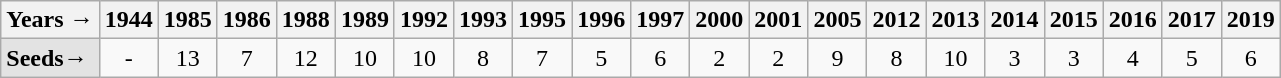<table class="wikitable">
<tr>
<th>Years →</th>
<th>1944</th>
<th>1985</th>
<th>1986</th>
<th>1988</th>
<th>1989</th>
<th>1992</th>
<th>1993</th>
<th>1995</th>
<th>1996</th>
<th>1997</th>
<th>2000</th>
<th>2001</th>
<th>2005</th>
<th>2012</th>
<th>2013</th>
<th>2014</th>
<th>2015</th>
<th>2016</th>
<th>2017</th>
<th>2019</th>
</tr>
<tr align=center>
<td style="text-align:left; background:#e3e3e3;"><strong>Seeds→</strong></td>
<td>-</td>
<td>13</td>
<td>7</td>
<td>12</td>
<td>10</td>
<td>10</td>
<td>8</td>
<td>7</td>
<td>5</td>
<td>6</td>
<td>2</td>
<td>2</td>
<td>9</td>
<td>8</td>
<td>10</td>
<td>3</td>
<td>3</td>
<td>4</td>
<td>5</td>
<td>6</td>
</tr>
</table>
